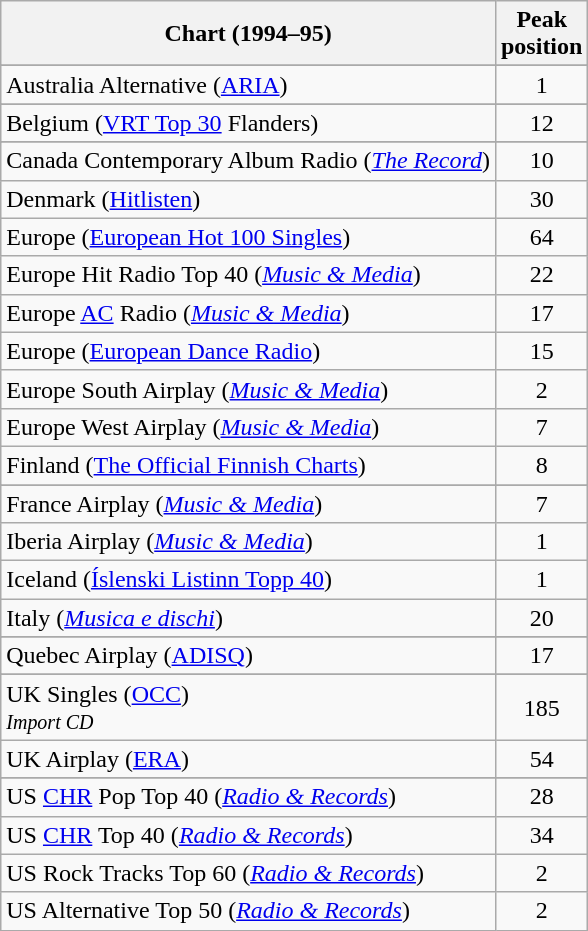<table class="wikitable sortable">
<tr>
<th>Chart (1994–95)</th>
<th>Peak<br>position</th>
</tr>
<tr>
</tr>
<tr>
<td>Australia Alternative (<a href='#'>ARIA</a>)</td>
<td align="center">1</td>
</tr>
<tr>
</tr>
<tr>
<td>Belgium (<a href='#'>VRT Top 30</a> Flanders)</td>
<td align="center">12</td>
</tr>
<tr>
</tr>
<tr>
<td>Canada Contemporary Album Radio (<em><a href='#'>The Record</a></em>)</td>
<td align="center">10</td>
</tr>
<tr>
<td>Denmark (<a href='#'>Hitlisten</a>)<br></td>
<td align="center">30</td>
</tr>
<tr>
<td>Europe (<a href='#'>European Hot 100 Singles</a>)</td>
<td align="center">64</td>
</tr>
<tr>
<td>Europe Hit Radio Top 40 (<em><a href='#'>Music & Media</a></em>)</td>
<td align="center">22</td>
</tr>
<tr>
<td>Europe <a href='#'>AC</a> Radio (<em><a href='#'>Music & Media</a></em>)</td>
<td align="center">17</td>
</tr>
<tr>
<td>Europe (<a href='#'>European Dance Radio</a>)</td>
<td align="center">15</td>
</tr>
<tr>
<td>Europe South Airplay (<em><a href='#'>Music & Media</a></em>)</td>
<td align="center">2</td>
</tr>
<tr>
<td>Europe West Airplay (<em><a href='#'>Music & Media</a></em>)</td>
<td align="center">7</td>
</tr>
<tr>
<td>Finland (<a href='#'>The Official Finnish Charts</a>)</td>
<td align="center">8</td>
</tr>
<tr>
</tr>
<tr>
<td>France Airplay (<em><a href='#'>Music & Media</a></em>)</td>
<td align="center">7</td>
</tr>
<tr>
<td>Iberia Airplay (<em><a href='#'>Music & Media</a></em>)</td>
<td align="center">1</td>
</tr>
<tr>
<td>Iceland (<a href='#'>Íslenski Listinn Topp 40</a>)</td>
<td align="center">1</td>
</tr>
<tr>
<td>Italy (<em><a href='#'>Musica e dischi</a></em>)</td>
<td align="center">20</td>
</tr>
<tr>
</tr>
<tr>
</tr>
<tr>
<td>Quebec Airplay (<a href='#'>ADISQ</a>)</td>
<td align="center">17</td>
</tr>
<tr>
</tr>
<tr>
<td>UK Singles (<a href='#'>OCC</a>)<br><small><em>Import CD</em></small></td>
<td align="center">185</td>
</tr>
<tr>
<td>UK Airplay (<a href='#'>ERA</a>)</td>
<td align="center">54</td>
</tr>
<tr>
</tr>
<tr>
</tr>
<tr>
</tr>
<tr>
</tr>
<tr>
<td>US <a href='#'>CHR</a> Pop Top 40 (<em><a href='#'>Radio & Records</a></em>)</td>
<td align="center">28</td>
</tr>
<tr>
<td>US <a href='#'>CHR</a> Top 40 (<em><a href='#'>Radio & Records</a></em>)</td>
<td align="center">34</td>
</tr>
<tr>
<td>US Rock Tracks Top 60 (<em><a href='#'>Radio & Records</a></em>)</td>
<td align="center">2</td>
</tr>
<tr>
<td>US Alternative Top 50 (<em><a href='#'>Radio & Records</a></em>)</td>
<td align="center">2</td>
</tr>
</table>
